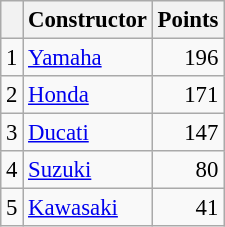<table class="wikitable" style="font-size: 95%;">
<tr>
<th></th>
<th>Constructor</th>
<th>Points</th>
</tr>
<tr>
<td align=center>1</td>
<td> <a href='#'>Yamaha</a></td>
<td align=right>196</td>
</tr>
<tr>
<td align=center>2</td>
<td> <a href='#'>Honda</a></td>
<td align=right>171</td>
</tr>
<tr>
<td align=center>3</td>
<td> <a href='#'>Ducati</a></td>
<td align=right>147</td>
</tr>
<tr>
<td align=center>4</td>
<td> <a href='#'>Suzuki</a></td>
<td align=right>80</td>
</tr>
<tr>
<td align=center>5</td>
<td> <a href='#'>Kawasaki</a></td>
<td align=right>41</td>
</tr>
</table>
